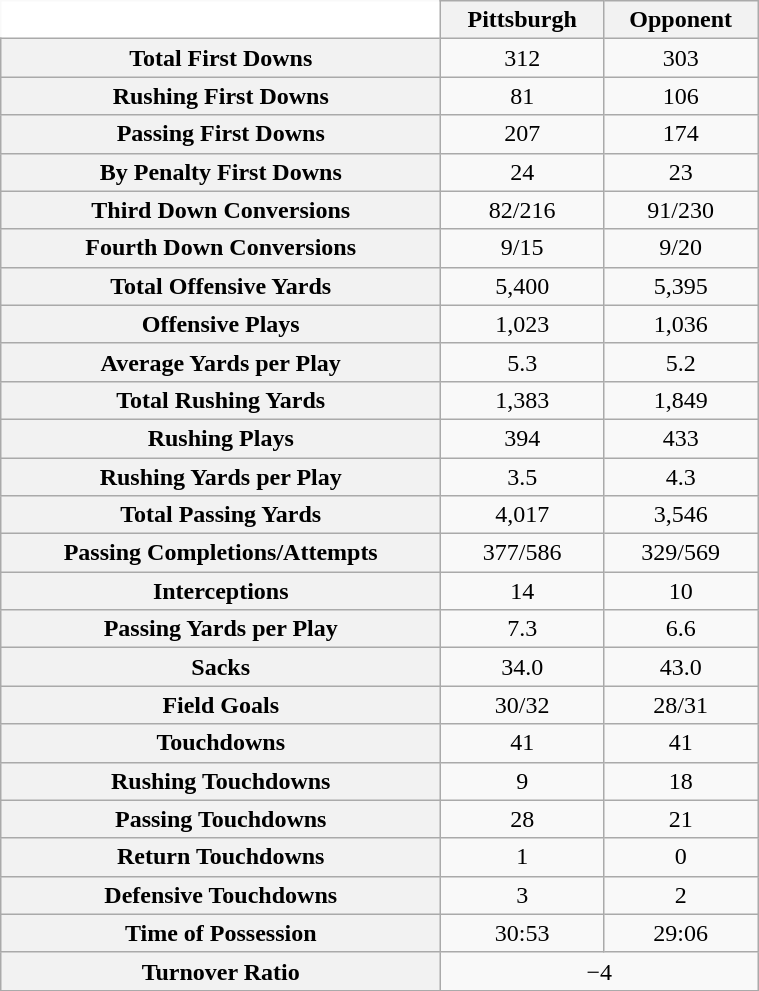<table class="wikitable" style="text-align:center; width:40%; border:0;">
<tr>
<th style="background:#FFFFFF; border:0;"></th>
<th>Pittsburgh</th>
<th>Opponent</th>
</tr>
<tr>
<th>Total First Downs</th>
<td>312</td>
<td>303</td>
</tr>
<tr>
<th>Rushing First Downs</th>
<td>81</td>
<td>106</td>
</tr>
<tr>
<th>Passing First Downs</th>
<td>207</td>
<td>174</td>
</tr>
<tr>
<th>By Penalty First Downs</th>
<td>24</td>
<td>23</td>
</tr>
<tr>
<th>Third Down Conversions</th>
<td>82/216</td>
<td>91/230</td>
</tr>
<tr>
<th>Fourth Down Conversions</th>
<td>9/15</td>
<td>9/20</td>
</tr>
<tr>
<th>Total Offensive Yards</th>
<td>5,400</td>
<td>5,395</td>
</tr>
<tr>
<th>Offensive Plays</th>
<td>1,023</td>
<td>1,036</td>
</tr>
<tr>
<th>Average Yards per Play</th>
<td>5.3</td>
<td>5.2</td>
</tr>
<tr>
<th>Total Rushing Yards</th>
<td>1,383</td>
<td>1,849</td>
</tr>
<tr>
<th>Rushing Plays</th>
<td>394</td>
<td>433</td>
</tr>
<tr>
<th>Rushing Yards per Play</th>
<td>3.5</td>
<td>4.3</td>
</tr>
<tr>
<th>Total Passing Yards</th>
<td>4,017</td>
<td>3,546</td>
</tr>
<tr>
<th>Passing Completions/Attempts</th>
<td>377/586</td>
<td>329/569</td>
</tr>
<tr>
<th>Interceptions</th>
<td>14</td>
<td>10</td>
</tr>
<tr>
<th>Passing Yards per Play</th>
<td>7.3</td>
<td>6.6</td>
</tr>
<tr>
<th>Sacks</th>
<td>34.0</td>
<td>43.0</td>
</tr>
<tr>
<th>Field Goals</th>
<td>30/32</td>
<td>28/31</td>
</tr>
<tr>
<th>Touchdowns</th>
<td>41</td>
<td>41</td>
</tr>
<tr>
<th>Rushing Touchdowns</th>
<td>9</td>
<td>18</td>
</tr>
<tr>
<th>Passing Touchdowns</th>
<td>28</td>
<td>21</td>
</tr>
<tr>
<th>Return Touchdowns</th>
<td>1</td>
<td>0</td>
</tr>
<tr>
<th>Defensive Touchdowns</th>
<td>3</td>
<td>2</td>
</tr>
<tr>
<th>Time of Possession</th>
<td>30:53</td>
<td>29:06</td>
</tr>
<tr>
<th>Turnover Ratio</th>
<td colspan=2>−4</td>
</tr>
</table>
